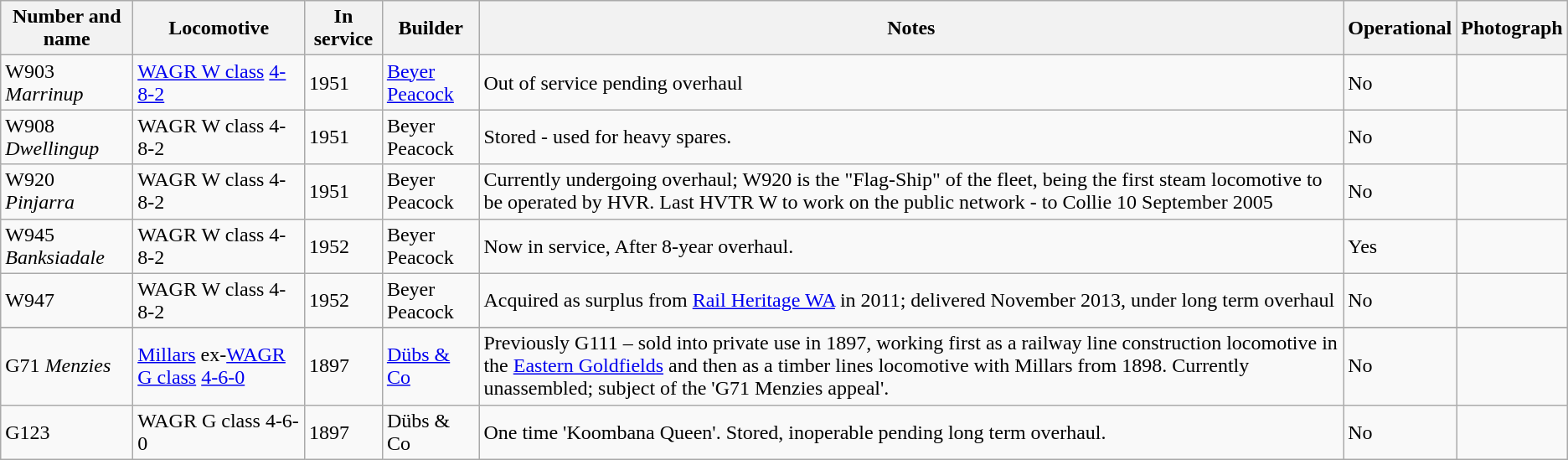<table class="wikitable">
<tr>
<th>Number and name</th>
<th>Locomotive</th>
<th>In service</th>
<th>Builder</th>
<th>Notes</th>
<th>Operational</th>
<th>Photograph</th>
</tr>
<tr>
<td>W903 <em>Marrinup</em></td>
<td><a href='#'>WAGR W class</a> <a href='#'>4-8-2</a></td>
<td>1951</td>
<td><a href='#'>Beyer Peacock</a></td>
<td>Out of service pending overhaul</td>
<td>No</td>
<td></td>
</tr>
<tr>
<td>W908 <em>Dwellingup</em></td>
<td>WAGR W class 4-8-2</td>
<td>1951</td>
<td>Beyer Peacock</td>
<td>Stored - used for heavy spares.</td>
<td>No</td>
<td></td>
</tr>
<tr>
<td>W920 <em>Pinjarra</em></td>
<td>WAGR W class 4-8-2</td>
<td>1951</td>
<td>Beyer Peacock</td>
<td>Currently undergoing overhaul; W920 is the "Flag-Ship" of the fleet, being the first steam locomotive to be operated by HVR. Last HVTR W to work on the public network - to Collie 10 September 2005</td>
<td>No</td>
<td></td>
</tr>
<tr>
<td>W945 <em>Banksiadale</em></td>
<td>WAGR W class 4-8-2</td>
<td>1952</td>
<td>Beyer Peacock</td>
<td>Now in service, After 8-year overhaul.</td>
<td>Yes</td>
<td></td>
</tr>
<tr>
<td>W947</td>
<td>WAGR W class 4-8-2</td>
<td>1952</td>
<td>Beyer Peacock</td>
<td>Acquired as surplus from <a href='#'>Rail Heritage WA</a> in 2011; delivered November 2013, under long term overhaul</td>
<td>No</td>
<td></td>
</tr>
<tr>
</tr>
<tr>
<td>G71 <em>Menzies</em></td>
<td><a href='#'>Millars</a> ex-<a href='#'>WAGR G class</a> <a href='#'>4-6-0</a></td>
<td>1897</td>
<td><a href='#'>Dübs & Co</a></td>
<td>Previously G111 – sold into private use in 1897, working first as a railway line construction locomotive in the <a href='#'>Eastern Goldfields</a> and then as a timber lines locomotive with Millars from 1898. Currently unassembled; subject of the 'G71 Menzies appeal'.</td>
<td>No</td>
<td></td>
</tr>
<tr>
<td>G123</td>
<td>WAGR G class 4-6-0</td>
<td>1897</td>
<td>Dübs & Co</td>
<td>One time 'Koombana Queen'. Stored, inoperable pending long term overhaul.</td>
<td>No</td>
<td></td>
</tr>
</table>
